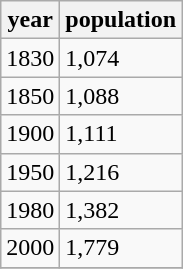<table class="wikitable">
<tr>
<th>year</th>
<th>population</th>
</tr>
<tr>
<td>1830</td>
<td>1,074</td>
</tr>
<tr>
<td>1850</td>
<td>1,088</td>
</tr>
<tr>
<td>1900</td>
<td>1,111</td>
</tr>
<tr>
<td>1950</td>
<td>1,216</td>
</tr>
<tr>
<td>1980</td>
<td>1,382</td>
</tr>
<tr>
<td>2000</td>
<td>1,779</td>
</tr>
<tr>
</tr>
</table>
